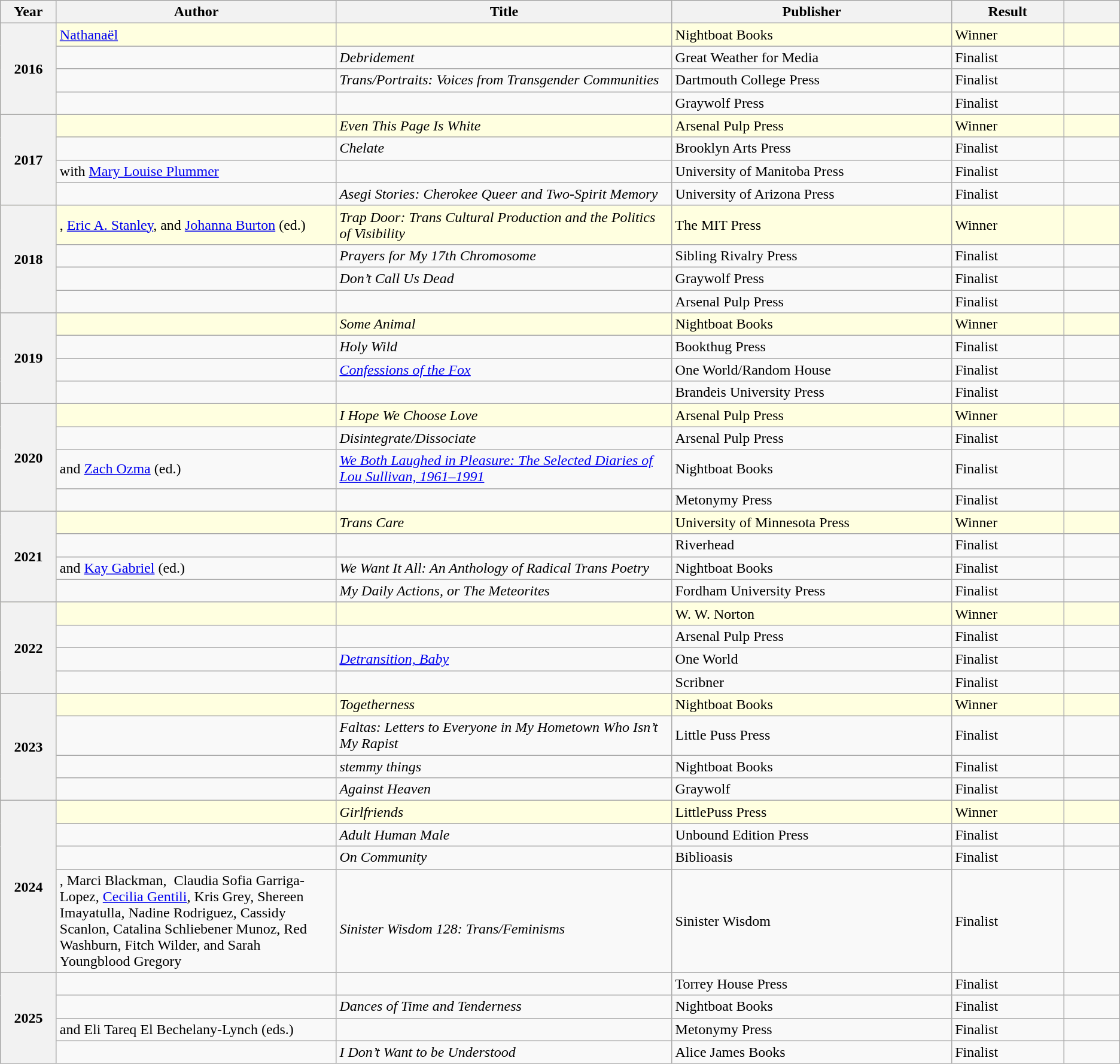<table class="wikitable sortable mw-collapsible">
<tr>
<th scope="col" width="5%">Year</th>
<th scope="col" width="25%">Author</th>
<th scope="col" width="30%">Title</th>
<th scope="col" width="25%">Publisher</th>
<th scope="col" width="10%">Result</th>
<th scope="col" width="5%"></th>
</tr>
<tr style="background:lightyellow">
<th rowspan="4">2016</th>
<td><a href='#'>Nathanaël</a></td>
<td><em></em></td>
<td>Nightboat Books</td>
<td>Winner</td>
<td></td>
</tr>
<tr>
<td></td>
<td><em>Debridement</em></td>
<td>Great Weather for Media</td>
<td>Finalist</td>
<td></td>
</tr>
<tr>
<td></td>
<td><em>Trans/Portraits: Voices from Transgender Communities</em></td>
<td>Dartmouth College Press</td>
<td>Finalist</td>
<td></td>
</tr>
<tr>
<td></td>
<td></td>
<td>Graywolf Press</td>
<td>Finalist</td>
<td></td>
</tr>
<tr style="background:lightyellow">
<th rowspan="4">2017</th>
<td></td>
<td><em>Even This Page Is White</em></td>
<td>Arsenal Pulp Press</td>
<td>Winner</td>
<td></td>
</tr>
<tr>
<td></td>
<td><em>Chelate</em></td>
<td>Brooklyn Arts Press</td>
<td>Finalist</td>
<td></td>
</tr>
<tr>
<td> with <a href='#'>Mary Louise Plummer</a></td>
<td><em></em></td>
<td>University of Manitoba Press</td>
<td>Finalist</td>
<td></td>
</tr>
<tr>
<td></td>
<td><em>Asegi Stories: Cherokee Queer and Two-Spirit Memory</em></td>
<td>University of Arizona Press</td>
<td>Finalist</td>
<td></td>
</tr>
<tr style="background:lightyellow">
<th rowspan="4">2018</th>
<td>, <a href='#'>Eric A. Stanley</a>, and <a href='#'>Johanna Burton</a> (ed.)</td>
<td><em>Trap Door: Trans Cultural Production and the Politics of Visibility</em></td>
<td>The MIT Press</td>
<td>Winner</td>
<td></td>
</tr>
<tr>
<td></td>
<td><em>Prayers for My 17th Chromosome</em></td>
<td>Sibling Rivalry Press</td>
<td>Finalist</td>
<td></td>
</tr>
<tr>
<td></td>
<td><em>Don’t Call Us Dead</em></td>
<td>Graywolf Press</td>
<td>Finalist</td>
<td></td>
</tr>
<tr>
<td></td>
<td><em></em></td>
<td>Arsenal Pulp Press</td>
<td>Finalist</td>
<td></td>
</tr>
<tr style="background:lightyellow">
<th rowspan="4">2019</th>
<td></td>
<td><em>Some Animal</em></td>
<td>Nightboat Books</td>
<td>Winner</td>
<td></td>
</tr>
<tr>
<td></td>
<td><em>Holy Wild</em></td>
<td>Bookthug Press</td>
<td>Finalist</td>
<td></td>
</tr>
<tr>
<td></td>
<td><em><a href='#'>Confessions of the Fox</a></em></td>
<td>One World/Random House</td>
<td>Finalist</td>
<td></td>
</tr>
<tr>
<td></td>
<td><em></em></td>
<td>Brandeis University Press</td>
<td>Finalist</td>
<td></td>
</tr>
<tr style="background:lightyellow">
<th rowspan="4">2020</th>
<td></td>
<td><em>I Hope We Choose Love</em></td>
<td>Arsenal Pulp Press</td>
<td>Winner</td>
<td></td>
</tr>
<tr>
<td></td>
<td><em>Disintegrate/Dissociate</em></td>
<td>Arsenal Pulp Press</td>
<td>Finalist</td>
<td></td>
</tr>
<tr>
<td> and <a href='#'>Zach Ozma</a> (ed.)</td>
<td><em><a href='#'>We Both Laughed in Pleasure: The Selected Diaries of Lou Sullivan, 1961–1991</a></em></td>
<td>Nightboat Books</td>
<td>Finalist</td>
<td></td>
</tr>
<tr>
<td></td>
<td><em></em></td>
<td>Metonymy Press</td>
<td>Finalist</td>
<td></td>
</tr>
<tr style="background:lightyellow">
<th rowspan="4">2021</th>
<td></td>
<td><em>Trans Care</em></td>
<td>University of Minnesota Press</td>
<td>Winner</td>
<td></td>
</tr>
<tr>
<td></td>
<td></td>
<td>Riverhead</td>
<td>Finalist</td>
<td></td>
</tr>
<tr>
<td> and <a href='#'>Kay Gabriel</a> (ed.)</td>
<td><em>We Want It All: An Anthology of Radical Trans Poetry</em></td>
<td>Nightboat Books</td>
<td>Finalist</td>
<td></td>
</tr>
<tr>
<td></td>
<td><em>My Daily Actions, or The Meteorites</em></td>
<td>Fordham University Press</td>
<td>Finalist</td>
<td></td>
</tr>
<tr style="background:lightyellow">
<th rowspan="4">2022</th>
<td></td>
<td><em></em></td>
<td>W. W. Norton</td>
<td>Winner</td>
<td></td>
</tr>
<tr>
<td></td>
<td><em></em></td>
<td>Arsenal Pulp Press</td>
<td>Finalist</td>
<td></td>
</tr>
<tr>
<td></td>
<td><em><a href='#'>Detransition, Baby</a></em></td>
<td>One World</td>
<td>Finalist</td>
<td></td>
</tr>
<tr>
<td></td>
<td></td>
<td>Scribner</td>
<td>Finalist</td>
<td></td>
</tr>
<tr style="background:lightyellow">
<th rowspan="4">2023</th>
<td></td>
<td><em>Togetherness</em></td>
<td>Nightboat Books</td>
<td>Winner</td>
<td></td>
</tr>
<tr>
<td></td>
<td><em>Faltas: Letters to Everyone in My Hometown Who Isn’t My Rapist</em></td>
<td>Little Puss Press</td>
<td>Finalist</td>
<td></td>
</tr>
<tr>
<td></td>
<td><em>stemmy things</em></td>
<td>Nightboat Books</td>
<td>Finalist</td>
<td></td>
</tr>
<tr>
<td></td>
<td><em>Against Heaven</em></td>
<td>Graywolf</td>
<td>Finalist</td>
<td></td>
</tr>
<tr style=background:lightyellow>
<th rowspan="4">2024</th>
<td></td>
<td><em>Girlfriends</em></td>
<td>LittlePuss Press</td>
<td>Winner</td>
<td></td>
</tr>
<tr>
<td></td>
<td><em>Adult Human Male</em></td>
<td>Unbound Edition Press</td>
<td>Finalist</td>
<td></td>
</tr>
<tr>
<td></td>
<td><em>On Community</em></td>
<td>Biblioasis</td>
<td>Finalist</td>
<td></td>
</tr>
<tr>
<td>, Marci Blackman,  Claudia Sofia Garriga-Lopez, <a href='#'>Cecilia Gentili</a>, Kris Grey, Shereen Imayatulla, Nadine Rodriguez, Cassidy Scanlon, Catalina Schliebener Munoz, Red Washburn, Fitch Wilder, and Sarah Youngblood Gregory</td>
<td><br><em>Sinister Wisdom 128: Trans/Feminisms</em></td>
<td>Sinister Wisdom</td>
<td>Finalist</td>
<td></td>
</tr>
<tr>
<th rowspan="4">2025</th>
<td></td>
<td><em></em></td>
<td>Torrey House Press</td>
<td>Finalist</td>
<td></td>
</tr>
<tr>
<td></td>
<td><em>Dances of Time and Tenderness</em></td>
<td>Nightboat Books</td>
<td>Finalist</td>
<td></td>
</tr>
<tr>
<td> and Eli Tareq El Bechelany-Lynch (eds.)</td>
<td><em></em></td>
<td>Metonymy Press</td>
<td>Finalist</td>
<td></td>
</tr>
<tr>
<td></td>
<td><em>I Don’t Want to be Understood</em></td>
<td>Alice James Books</td>
<td>Finalist</td>
<td></td>
</tr>
</table>
